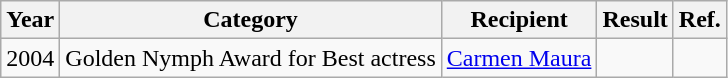<table class = "wikitable sortable">
<tr>
<th>Year</th>
<th>Category</th>
<th>Recipient</th>
<th>Result</th>
<th>Ref.</th>
</tr>
<tr>
<td>2004</td>
<td>Golden Nymph Award for Best actress</td>
<td><a href='#'>Carmen Maura</a></td>
<td></td>
<td></td>
</tr>
</table>
